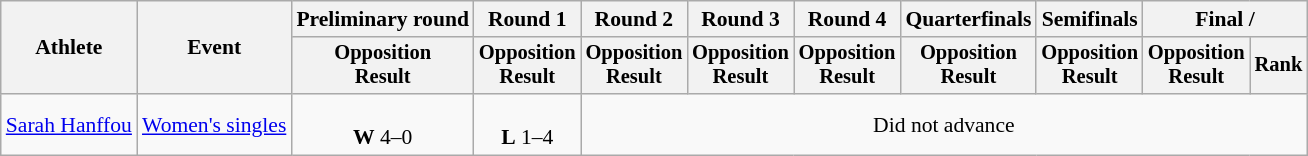<table class="wikitable" style="font-size:90%">
<tr>
<th rowspan=2>Athlete</th>
<th rowspan=2>Event</th>
<th>Preliminary round</th>
<th>Round 1</th>
<th>Round 2</th>
<th>Round 3</th>
<th>Round 4</th>
<th>Quarterfinals</th>
<th>Semifinals</th>
<th colspan=2>Final / </th>
</tr>
<tr style="font-size:95%">
<th>Opposition<br>Result</th>
<th>Opposition<br>Result</th>
<th>Opposition<br>Result</th>
<th>Opposition<br>Result</th>
<th>Opposition<br>Result</th>
<th>Opposition<br>Result</th>
<th>Opposition<br>Result</th>
<th>Opposition<br>Result</th>
<th>Rank</th>
</tr>
<tr align=center>
<td align=left><a href='#'>Sarah Hanffou</a></td>
<td align=left><a href='#'>Women's singles</a></td>
<td><br><strong>W</strong> 4–0</td>
<td><br><strong>L</strong> 1–4</td>
<td colspan=7>Did not advance</td>
</tr>
</table>
